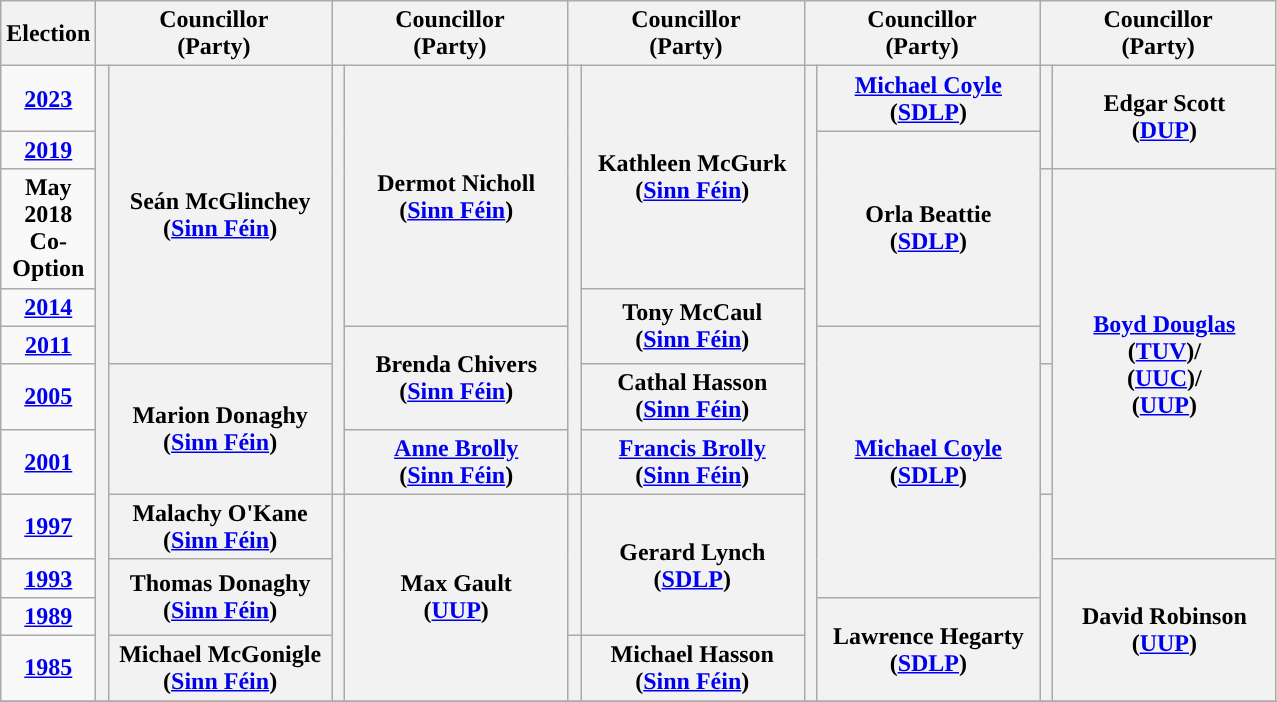<table class="wikitable" style="text-align:center">
<tr>
<th scope="col" width="50">Election</th>
<th scope="col" width="150" colspan = "2">Councillor<br> (Party)</th>
<th scope="col" width="150" colspan = "2">Councillor<br> (Party)</th>
<th scope="col" width="150" colspan = "2">Councillor<br> (Party)</th>
<th scope="col" width="150" colspan = "2">Councillor<br> (Party)</th>
<th scope="col" width="150" colspan = "2">Councillor<br> (Party)</th>
</tr>
<tr>
<td><strong><a href='#'>2023</a></strong></td>
<th rowspan="11" width="1" style="background-color: "></th>
<th rowspan = "5">Seán McGlinchey <br> (<a href='#'>Sinn Féin</a>)</th>
<th rowspan="7" width="1" style="background-color: "></th>
<th rowspan = "4">Dermot Nicholl <br> (<a href='#'>Sinn Féin</a>)</th>
<th rowspan="7" width="1" style="background-color: "></th>
<th rowspan = "3">Kathleen McGurk <br> (<a href='#'>Sinn Féin</a>)</th>
<th rowspan="11" width="1" style="background-color: "></th>
<th rowspan = "1"><a href='#'>Michael Coyle</a> <br> (<a href='#'>SDLP</a>)</th>
<th rowspan="2" width="1" style="background-color: "></th>
<th rowspan = "2">Edgar Scott <br> (<a href='#'>DUP</a>)</th>
</tr>
<tr>
<td><strong><a href='#'>2019</a></strong></td>
<th rowspan = "3">Orla Beattie <br> (<a href='#'>SDLP</a>)</th>
</tr>
<tr>
<td><strong>May 2018 Co-Option</strong></td>
<th rowspan="3" width="1" style="background-color: "></th>
<th rowspan = "6"><a href='#'>Boyd Douglas</a> <br> (<a href='#'>TUV</a>)/ <br> (<a href='#'>UUC</a>)/ <br> (<a href='#'>UUP</a>)</th>
</tr>
<tr>
<td><strong><a href='#'>2014</a></strong></td>
<th rowspan = "2">Tony McCaul <br> (<a href='#'>Sinn Féin</a>)</th>
</tr>
<tr>
<td><strong><a href='#'>2011</a></strong></td>
<th rowspan = "2">Brenda Chivers <br> (<a href='#'>Sinn Féin</a>)</th>
<th rowspan = "5"><a href='#'>Michael Coyle</a> <br> (<a href='#'>SDLP</a>)</th>
</tr>
<tr>
<td><strong><a href='#'>2005</a></strong></td>
<th rowspan = "2">Marion Donaghy <br> (<a href='#'>Sinn Féin</a>)</th>
<th rowspan = "1">Cathal Hasson <br> (<a href='#'>Sinn Féin</a>)</th>
<th rowspan="2" width="1" style="background-color: "></th>
</tr>
<tr>
<td><strong><a href='#'>2001</a></strong></td>
<th rowspan = "1"><a href='#'>Anne Brolly</a> <br> (<a href='#'>Sinn Féin</a>)</th>
<th rowspan = "1"><a href='#'>Francis Brolly</a> <br> (<a href='#'>Sinn Féin</a>)</th>
</tr>
<tr>
<td><strong><a href='#'>1997</a></strong></td>
<th rowspan = "1">Malachy O'Kane <br> (<a href='#'>Sinn Féin</a>)</th>
<th rowspan="4" width="1" style="background-color: "></th>
<th rowspan = "4">Max Gault <br> (<a href='#'>UUP</a>)</th>
<th rowspan="3" width="1" style="background-color: "></th>
<th rowspan = "3">Gerard Lynch <br> (<a href='#'>SDLP</a>)</th>
<th rowspan="4" width="1" style="background-color: "></th>
</tr>
<tr>
<td><strong><a href='#'>1993</a></strong></td>
<th rowspan = "2">Thomas Donaghy <br> (<a href='#'>Sinn Féin</a>)</th>
<th rowspan = "3">David Robinson <br> (<a href='#'>UUP</a>)</th>
</tr>
<tr>
<td><strong><a href='#'>1989</a></strong></td>
<th rowspan = "2">Lawrence Hegarty <br> (<a href='#'>SDLP</a>)</th>
</tr>
<tr>
<td><strong><a href='#'>1985</a></strong></td>
<th rowspan = "1">Michael McGonigle <br> (<a href='#'>Sinn Féin</a>)</th>
<th rowspan="1" width="1" style="background-color: "></th>
<th rowspan = "1">Michael Hasson <br> (<a href='#'>Sinn Féin</a>)</th>
</tr>
<tr>
</tr>
</table>
